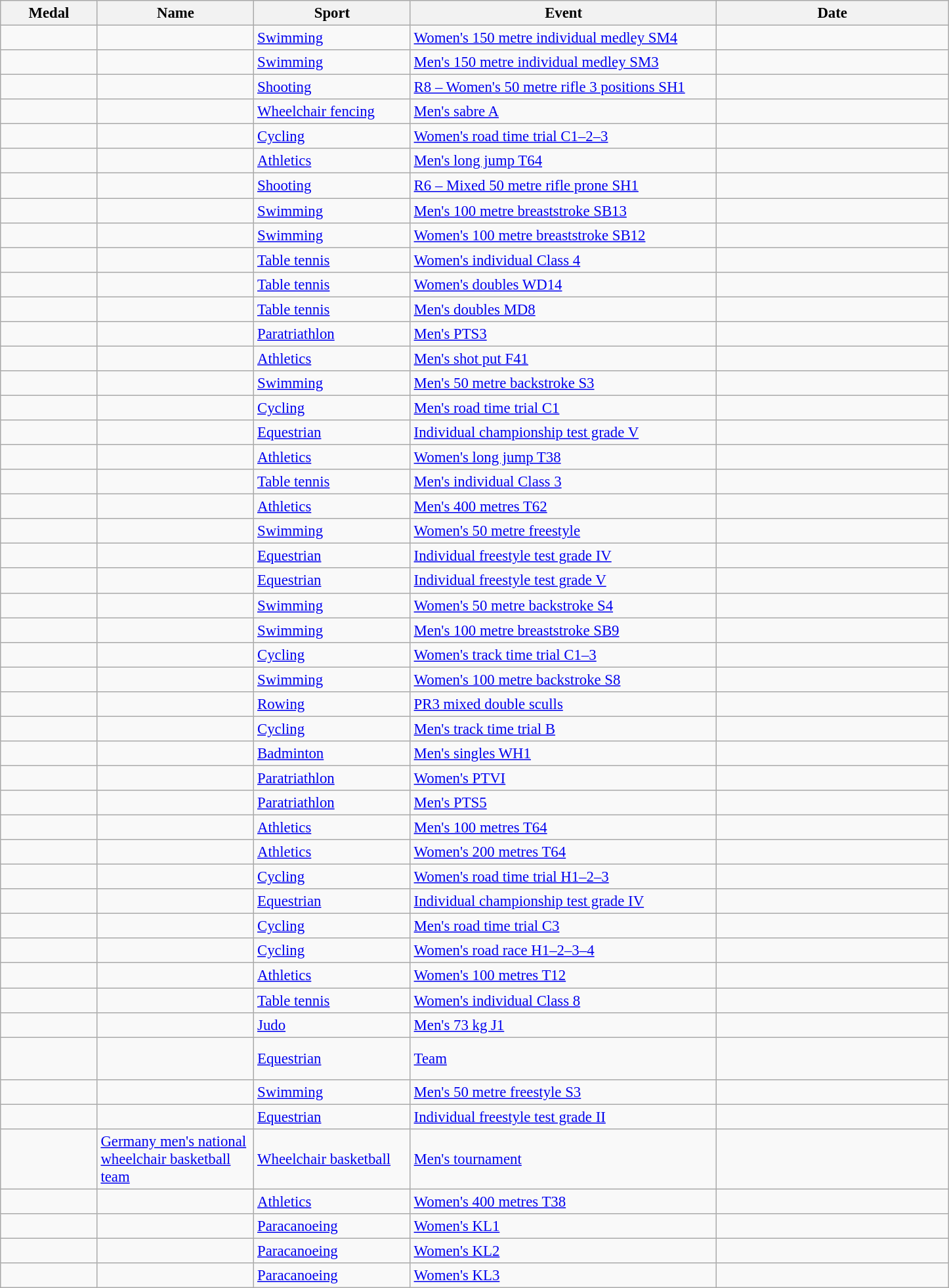<table class="wikitable sortable" style="font-size:95%">
<tr>
<th style="width:6em">Medal</th>
<th style="width:10em">Name</th>
<th style="width:10em">Sport</th>
<th style="width:20em">Event</th>
<th style="width:15em">Date</th>
</tr>
<tr>
<td></td>
<td></td>
<td><a href='#'>Swimming</a></td>
<td><a href='#'>Women's 150 metre individual medley SM4</a></td>
<td></td>
</tr>
<tr>
<td></td>
<td></td>
<td><a href='#'>Swimming</a></td>
<td><a href='#'>Men's 150 metre individual medley SM3</a></td>
<td></td>
</tr>
<tr>
<td></td>
<td></td>
<td><a href='#'>Shooting</a></td>
<td><a href='#'>R8 – Women's 50 metre rifle 3 positions SH1</a></td>
<td></td>
</tr>
<tr>
<td></td>
<td></td>
<td><a href='#'>Wheelchair fencing</a></td>
<td><a href='#'>Men's sabre A</a></td>
<td></td>
</tr>
<tr>
<td></td>
<td></td>
<td><a href='#'>Cycling</a></td>
<td><a href='#'>Women's road time trial C1–2–3</a></td>
<td></td>
</tr>
<tr>
<td></td>
<td></td>
<td><a href='#'>Athletics</a></td>
<td><a href='#'>Men's long jump T64</a></td>
<td></td>
</tr>
<tr>
<td></td>
<td></td>
<td><a href='#'>Shooting</a></td>
<td><a href='#'>R6 – Mixed 50 metre rifle prone SH1</a></td>
<td></td>
</tr>
<tr>
<td></td>
<td></td>
<td><a href='#'>Swimming</a></td>
<td><a href='#'>Men's 100 metre breaststroke SB13</a></td>
<td></td>
</tr>
<tr>
<td></td>
<td></td>
<td><a href='#'>Swimming</a></td>
<td><a href='#'>Women's 100 metre breaststroke SB12</a></td>
<td></td>
</tr>
<tr>
<td></td>
<td></td>
<td><a href='#'>Table tennis</a></td>
<td><a href='#'>Women's individual Class 4</a></td>
<td></td>
</tr>
<tr>
<td></td>
<td><br></td>
<td><a href='#'>Table tennis</a></td>
<td><a href='#'>Women's doubles WD14</a></td>
<td></td>
</tr>
<tr>
<td></td>
<td><br></td>
<td><a href='#'>Table tennis</a></td>
<td><a href='#'>Men's doubles MD8</a></td>
<td></td>
</tr>
<tr>
<td></td>
<td></td>
<td><a href='#'>Paratriathlon</a></td>
<td><a href='#'>Men's PTS3</a></td>
<td></td>
</tr>
<tr>
<td></td>
<td></td>
<td><a href='#'>Athletics</a></td>
<td><a href='#'>Men's shot put F41</a></td>
<td></td>
</tr>
<tr>
<td></td>
<td></td>
<td><a href='#'>Swimming</a></td>
<td><a href='#'>Men's 50 metre backstroke S3</a></td>
<td></td>
</tr>
<tr>
<td></td>
<td></td>
<td><a href='#'>Cycling</a></td>
<td><a href='#'>Men's road time trial C1</a></td>
<td></td>
</tr>
<tr>
<td></td>
<td></td>
<td><a href='#'>Equestrian</a></td>
<td><a href='#'>Individual championship test grade V</a></td>
<td></td>
</tr>
<tr>
<td></td>
<td></td>
<td><a href='#'>Athletics</a></td>
<td><a href='#'>Women's long jump T38</a></td>
<td></td>
</tr>
<tr>
<td></td>
<td></td>
<td><a href='#'>Table tennis</a></td>
<td><a href='#'>Men's individual Class 3</a></td>
<td></td>
</tr>
<tr>
<td></td>
<td></td>
<td><a href='#'>Athletics</a></td>
<td><a href='#'>Men's 400 metres T62</a></td>
<td></td>
</tr>
<tr>
<td></td>
<td></td>
<td><a href='#'>Swimming</a></td>
<td><a href='#'>Women's 50 metre freestyle</a></td>
<td></td>
</tr>
<tr>
<td></td>
<td></td>
<td><a href='#'>Equestrian</a></td>
<td><a href='#'>Individual freestyle test grade IV</a></td>
<td></td>
</tr>
<tr>
<td></td>
<td></td>
<td><a href='#'>Equestrian</a></td>
<td><a href='#'>Individual freestyle test grade V</a></td>
<td></td>
</tr>
<tr>
<td></td>
<td></td>
<td><a href='#'>Swimming</a></td>
<td><a href='#'>Women's 50 metre backstroke S4</a></td>
<td></td>
</tr>
<tr>
<td></td>
<td></td>
<td><a href='#'>Swimming</a></td>
<td><a href='#'>Men's 100 metre breaststroke SB9</a></td>
<td></td>
</tr>
<tr>
<td></td>
<td></td>
<td><a href='#'>Cycling</a></td>
<td><a href='#'>Women's track time trial C1–3</a></td>
<td></td>
</tr>
<tr>
<td></td>
<td></td>
<td><a href='#'>Swimming</a></td>
<td><a href='#'>Women's 100 metre backstroke S8</a></td>
<td></td>
</tr>
<tr>
<td></td>
<td><br></td>
<td><a href='#'>Rowing</a></td>
<td><a href='#'>PR3 mixed double sculls</a></td>
<td></td>
</tr>
<tr>
<td></td>
<td></td>
<td><a href='#'>Cycling</a></td>
<td><a href='#'>Men's track time trial B</a></td>
<td></td>
</tr>
<tr>
<td></td>
<td></td>
<td><a href='#'>Badminton</a></td>
<td><a href='#'>Men's singles WH1</a></td>
<td></td>
</tr>
<tr>
<td></td>
<td></td>
<td><a href='#'>Paratriathlon</a></td>
<td><a href='#'>Women's PTVI</a></td>
<td></td>
</tr>
<tr>
<td></td>
<td></td>
<td><a href='#'>Paratriathlon</a></td>
<td><a href='#'>Men's PTS5</a></td>
<td></td>
</tr>
<tr>
<td></td>
<td></td>
<td><a href='#'>Athletics</a></td>
<td><a href='#'>Men's 100 metres T64</a></td>
<td></td>
</tr>
<tr>
<td></td>
<td></td>
<td><a href='#'>Athletics</a></td>
<td><a href='#'>Women's 200 metres T64</a></td>
<td></td>
</tr>
<tr>
<td></td>
<td></td>
<td><a href='#'>Cycling</a></td>
<td><a href='#'>Women's road time trial H1–2–3</a></td>
<td></td>
</tr>
<tr>
<td></td>
<td></td>
<td><a href='#'>Equestrian</a></td>
<td><a href='#'>Individual championship test grade IV</a></td>
<td></td>
</tr>
<tr>
<td></td>
<td></td>
<td><a href='#'>Cycling</a></td>
<td><a href='#'>Men's road time trial C3</a></td>
<td></td>
</tr>
<tr>
<td></td>
<td></td>
<td><a href='#'>Cycling</a></td>
<td><a href='#'>Women's road race H1–2–3–4</a></td>
<td></td>
</tr>
<tr>
<td></td>
<td></td>
<td><a href='#'>Athletics</a></td>
<td><a href='#'>Women's 100 metres T12</a></td>
<td></td>
</tr>
<tr>
<td></td>
<td></td>
<td><a href='#'>Table tennis</a></td>
<td><a href='#'>Women's individual Class 8</a></td>
<td></td>
</tr>
<tr>
<td></td>
<td></td>
<td><a href='#'>Judo</a></td>
<td><a href='#'>Men's 73 kg J1</a></td>
<td></td>
</tr>
<tr>
<td></td>
<td><br><br></td>
<td><a href='#'>Equestrian</a></td>
<td><a href='#'>Team</a></td>
<td></td>
</tr>
<tr>
<td></td>
<td></td>
<td><a href='#'>Swimming</a></td>
<td><a href='#'>Men's 50 metre freestyle S3</a></td>
<td></td>
</tr>
<tr>
<td></td>
<td></td>
<td><a href='#'>Equestrian</a></td>
<td><a href='#'>Individual freestyle test grade II</a></td>
<td></td>
</tr>
<tr>
<td></td>
<td><a href='#'>Germany men's national wheelchair basketball team</a><br></td>
<td><a href='#'>Wheelchair basketball</a></td>
<td><a href='#'>Men's tournament</a></td>
<td></td>
</tr>
<tr>
<td></td>
<td></td>
<td><a href='#'>Athletics</a></td>
<td><a href='#'>Women's 400 metres T38</a></td>
<td></td>
</tr>
<tr>
<td></td>
<td></td>
<td><a href='#'>Paracanoeing</a></td>
<td><a href='#'>Women's KL1</a></td>
<td></td>
</tr>
<tr>
<td></td>
<td></td>
<td><a href='#'>Paracanoeing</a></td>
<td><a href='#'>Women's KL2</a></td>
<td></td>
</tr>
<tr>
<td></td>
<td></td>
<td><a href='#'>Paracanoeing</a></td>
<td><a href='#'>Women's KL3</a></td>
<td></td>
</tr>
</table>
